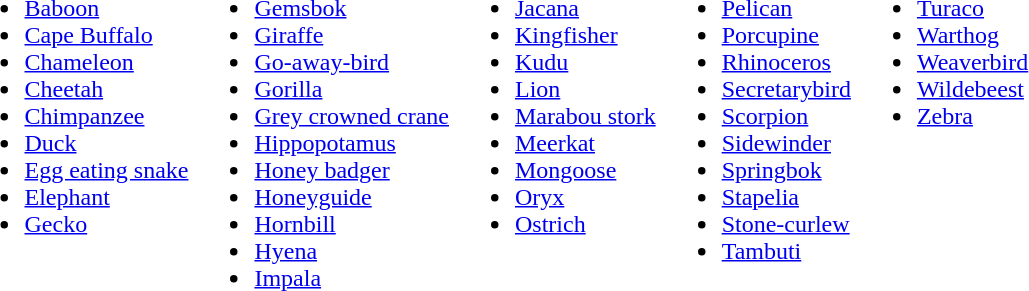<table>
<tr valign=top>
<td><br><ul><li><a href='#'>Baboon</a></li><li><a href='#'>Cape Buffalo</a></li><li><a href='#'>Chameleon</a></li><li><a href='#'>Cheetah</a></li><li><a href='#'>Chimpanzee</a></li><li><a href='#'>Duck</a></li><li><a href='#'>Egg eating snake</a></li><li><a href='#'>Elephant</a></li><li><a href='#'>Gecko</a></li></ul></td>
<td><br><ul><li><a href='#'>Gemsbok</a></li><li><a href='#'>Giraffe</a></li><li><a href='#'>Go-away-bird</a></li><li><a href='#'>Gorilla</a></li><li><a href='#'>Grey crowned crane</a></li><li><a href='#'>Hippopotamus</a></li><li><a href='#'>Honey badger</a></li><li><a href='#'>Honeyguide</a></li><li><a href='#'>Hornbill</a></li><li><a href='#'>Hyena</a></li><li><a href='#'>Impala</a></li></ul></td>
<td><br><ul><li><a href='#'>Jacana</a></li><li><a href='#'>Kingfisher</a></li><li><a href='#'>Kudu</a></li><li><a href='#'>Lion</a></li><li><a href='#'>Marabou stork</a></li><li><a href='#'>Meerkat</a></li><li><a href='#'>Mongoose</a></li><li><a href='#'>Oryx</a></li><li><a href='#'>Ostrich</a></li></ul></td>
<td><br><ul><li><a href='#'>Pelican</a></li><li><a href='#'>Porcupine</a></li><li><a href='#'>Rhinoceros</a></li><li><a href='#'>Secretarybird</a></li><li><a href='#'>Scorpion</a></li><li><a href='#'>Sidewinder</a></li><li><a href='#'>Springbok</a></li><li><a href='#'>Stapelia</a></li><li><a href='#'>Stone-curlew</a></li><li><a href='#'>Tambuti</a></li></ul></td>
<td><br><ul><li><a href='#'>Turaco</a></li><li><a href='#'>Warthog</a></li><li><a href='#'>Weaverbird</a></li><li><a href='#'>Wildebeest</a></li><li><a href='#'>Zebra</a></li></ul></td>
</tr>
</table>
